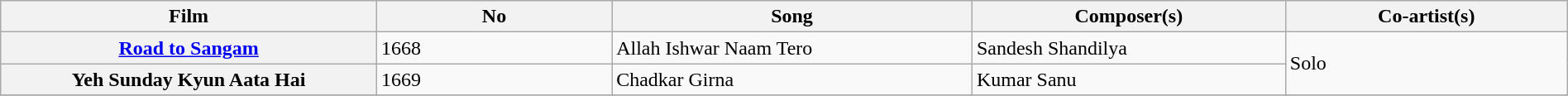<table class="wikitable plainrowheaders" style="width:100%; textcolor:#000">
<tr>
<th scope="col" style="width:24%;">Film</th>
<th>No</th>
<th scope="col" style="width:23%;">Song</th>
<th scope="col" style="width:20%;">Composer(s)</th>
<th scope="col" style="width:18%;">Co-artist(s)</th>
</tr>
<tr>
<th><a href='#'>Road to Sangam</a></th>
<td>1668</td>
<td>Allah Ishwar Naam Tero</td>
<td>Sandesh Shandilya</td>
<td rowspan=2>Solo</td>
</tr>
<tr>
<th>Yeh Sunday Kyun Aata Hai</th>
<td>1669</td>
<td>Chadkar Girna</td>
<td>Kumar Sanu</td>
</tr>
<tr>
</tr>
</table>
